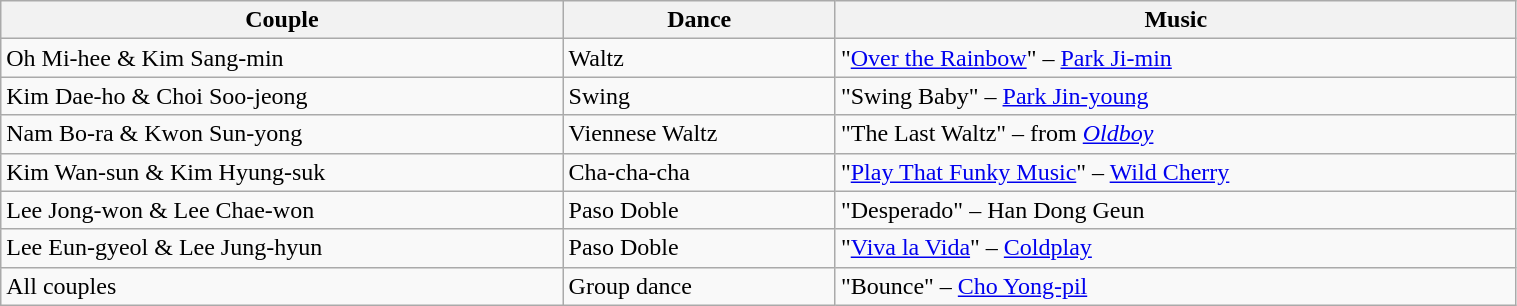<table class="wikitable" style="width:80%;">
<tr>
<th>Couple</th>
<th>Dance</th>
<th>Music</th>
</tr>
<tr>
<td>Oh Mi-hee & Kim Sang-min</td>
<td>Waltz</td>
<td>"<a href='#'>Over the Rainbow</a>" – <a href='#'>Park Ji-min</a></td>
</tr>
<tr>
<td>Kim Dae-ho & Choi Soo-jeong</td>
<td>Swing</td>
<td>"Swing Baby" – <a href='#'>Park Jin-young</a></td>
</tr>
<tr>
<td>Nam Bo-ra & Kwon Sun-yong</td>
<td>Viennese Waltz</td>
<td>"The Last Waltz" – from <em><a href='#'>Oldboy</a></em></td>
</tr>
<tr>
<td>Kim Wan-sun & Kim Hyung-suk</td>
<td>Cha-cha-cha</td>
<td>"<a href='#'>Play That Funky Music</a>" – <a href='#'>Wild Cherry</a></td>
</tr>
<tr>
<td>Lee Jong-won & Lee Chae-won</td>
<td>Paso Doble</td>
<td>"Desperado" – Han Dong Geun</td>
</tr>
<tr>
<td>Lee Eun-gyeol & Lee Jung-hyun</td>
<td>Paso Doble</td>
<td>"<a href='#'>Viva la Vida</a>" – <a href='#'>Coldplay</a></td>
</tr>
<tr>
<td>All couples</td>
<td>Group dance</td>
<td>"Bounce" – <a href='#'>Cho Yong-pil</a></td>
</tr>
</table>
